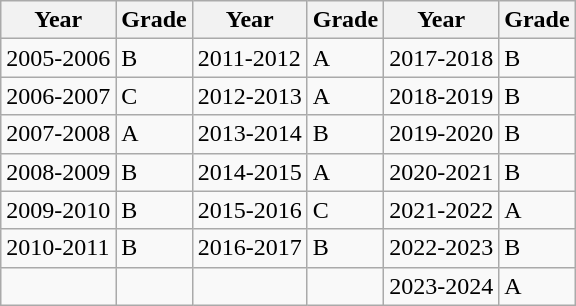<table class="wikitable">
<tr>
<th>Year</th>
<th>Grade</th>
<th>Year</th>
<th>Grade</th>
<th>Year</th>
<th>Grade</th>
</tr>
<tr>
<td>2005-2006</td>
<td>B</td>
<td>2011-2012</td>
<td>A</td>
<td>2017-2018</td>
<td>B</td>
</tr>
<tr>
<td>2006-2007</td>
<td>C</td>
<td>2012-2013</td>
<td>A</td>
<td>2018-2019</td>
<td>B</td>
</tr>
<tr>
<td>2007-2008</td>
<td>A</td>
<td>2013-2014</td>
<td>B</td>
<td>2019-2020</td>
<td>B</td>
</tr>
<tr>
<td>2008-2009</td>
<td>B</td>
<td>2014-2015</td>
<td>A</td>
<td>2020-2021</td>
<td>B</td>
</tr>
<tr>
<td>2009-2010</td>
<td>B</td>
<td>2015-2016</td>
<td>C</td>
<td>2021-2022</td>
<td>A</td>
</tr>
<tr>
<td>2010-2011</td>
<td>B</td>
<td>2016-2017</td>
<td>B</td>
<td>2022-2023</td>
<td>B</td>
</tr>
<tr>
<td></td>
<td></td>
<td></td>
<td></td>
<td>2023-2024</td>
<td>A</td>
</tr>
</table>
